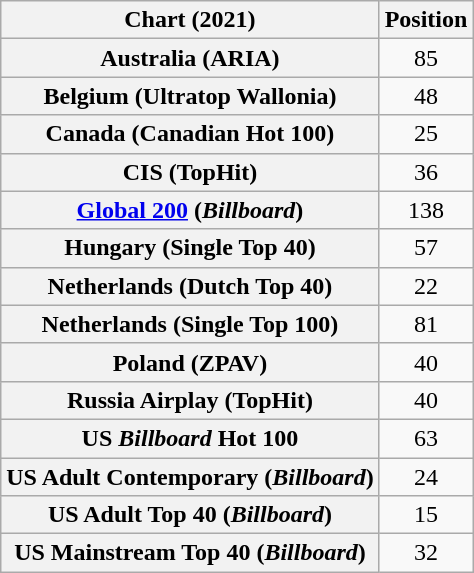<table class="wikitable sortable plainrowheaders" style="text-align:center">
<tr>
<th scope="col">Chart (2021)</th>
<th scope="col">Position</th>
</tr>
<tr>
<th scope="row">Australia (ARIA)</th>
<td>85</td>
</tr>
<tr>
<th scope="row">Belgium (Ultratop Wallonia)</th>
<td>48</td>
</tr>
<tr>
<th scope="row">Canada (Canadian Hot 100)</th>
<td>25</td>
</tr>
<tr>
<th scope="row">CIS (TopHit)</th>
<td>36</td>
</tr>
<tr>
<th scope="row"><a href='#'>Global 200</a> (<em>Billboard</em>)</th>
<td>138</td>
</tr>
<tr>
<th scope="row">Hungary (Single Top 40)</th>
<td>57</td>
</tr>
<tr>
<th scope="row">Netherlands (Dutch Top 40)</th>
<td>22</td>
</tr>
<tr>
<th scope="row">Netherlands (Single Top 100)</th>
<td>81</td>
</tr>
<tr>
<th scope="row">Poland (ZPAV)</th>
<td>40</td>
</tr>
<tr>
<th scope="row">Russia Airplay (TopHit)</th>
<td>40</td>
</tr>
<tr>
<th scope="row">US <em>Billboard</em> Hot 100</th>
<td>63</td>
</tr>
<tr>
<th scope="row">US Adult Contemporary (<em>Billboard</em>)</th>
<td>24</td>
</tr>
<tr>
<th scope="row">US Adult Top 40 (<em>Billboard</em>)</th>
<td>15</td>
</tr>
<tr>
<th scope="row">US Mainstream Top 40 (<em>Billboard</em>)</th>
<td>32</td>
</tr>
</table>
